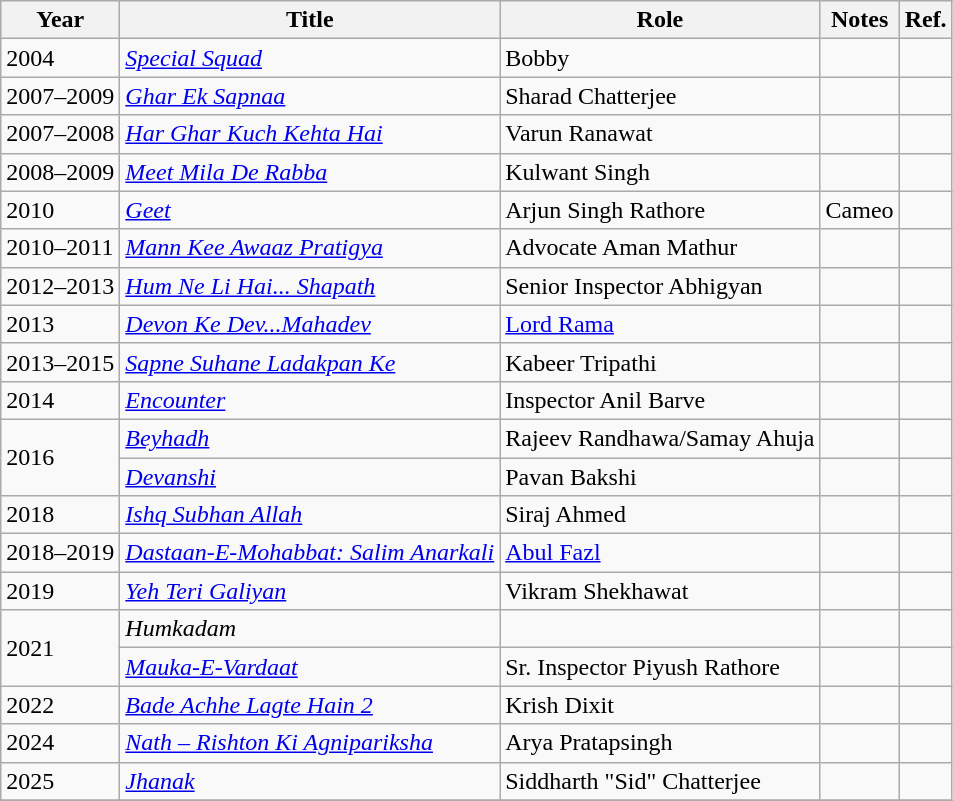<table class="wikitable">
<tr>
<th>Year</th>
<th>Title</th>
<th>Role</th>
<th>Notes</th>
<th>Ref.</th>
</tr>
<tr>
<td>2004</td>
<td><em><a href='#'>Special Squad</a></em></td>
<td>Bobby</td>
<td></td>
<td></td>
</tr>
<tr>
<td>2007–2009</td>
<td><em><a href='#'>Ghar Ek Sapnaa</a></em></td>
<td>Sharad Chatterjee</td>
<td></td>
<td></td>
</tr>
<tr>
<td>2007–2008</td>
<td><em><a href='#'>Har Ghar Kuch Kehta Hai</a></em></td>
<td>Varun Ranawat</td>
<td></td>
<td></td>
</tr>
<tr>
<td>2008–2009</td>
<td><em><a href='#'>Meet Mila De Rabba</a></em></td>
<td>Kulwant Singh</td>
<td></td>
<td></td>
</tr>
<tr>
<td>2010</td>
<td><em><a href='#'>Geet</a></em></td>
<td>Arjun Singh Rathore</td>
<td>Cameo</td>
<td></td>
</tr>
<tr>
<td>2010–2011</td>
<td><em><a href='#'>Mann Kee Awaaz Pratigya</a></em></td>
<td>Advocate Aman Mathur</td>
<td></td>
<td></td>
</tr>
<tr>
<td>2012–2013</td>
<td><em><a href='#'>Hum Ne Li Hai... Shapath</a></em></td>
<td>Senior Inspector Abhigyan</td>
<td></td>
<td></td>
</tr>
<tr>
<td>2013</td>
<td><em><a href='#'>Devon Ke Dev...Mahadev</a></em></td>
<td><a href='#'>Lord Rama</a></td>
<td></td>
<td></td>
</tr>
<tr>
<td>2013–2015</td>
<td><em><a href='#'>Sapne Suhane Ladakpan Ke</a></em></td>
<td>Kabeer Tripathi</td>
<td></td>
<td></td>
</tr>
<tr>
<td>2014</td>
<td><em><a href='#'>Encounter</a></em></td>
<td>Inspector Anil Barve</td>
<td></td>
<td></td>
</tr>
<tr>
<td rowspan="2">2016</td>
<td><em><a href='#'>Beyhadh</a></em></td>
<td>Rajeev Randhawa/Samay Ahuja</td>
<td></td>
<td></td>
</tr>
<tr>
<td><em><a href='#'>Devanshi</a></em></td>
<td>Pavan Bakshi</td>
<td></td>
<td></td>
</tr>
<tr>
<td>2018</td>
<td><em><a href='#'>Ishq Subhan Allah</a></em></td>
<td>Siraj Ahmed</td>
<td></td>
<td></td>
</tr>
<tr>
<td>2018–2019</td>
<td><em><a href='#'>Dastaan-E-Mohabbat: Salim Anarkali</a></em></td>
<td><a href='#'>Abul Fazl</a></td>
<td></td>
<td></td>
</tr>
<tr>
<td>2019</td>
<td><em><a href='#'>Yeh Teri Galiyan</a></em></td>
<td>Vikram Shekhawat</td>
<td></td>
<td></td>
</tr>
<tr>
<td rowspan="2">2021</td>
<td><em>Humkadam</em></td>
<td></td>
<td></td>
<td></td>
</tr>
<tr>
<td><em><a href='#'>Mauka-E-Vardaat</a></em></td>
<td>Sr. Inspector Piyush Rathore</td>
<td></td>
<td></td>
</tr>
<tr>
<td>2022</td>
<td><em><a href='#'>Bade Achhe Lagte Hain 2</a></em></td>
<td>Krish Dixit</td>
<td></td>
<td></td>
</tr>
<tr>
<td>2024</td>
<td><em><a href='#'> Nath – Rishton Ki Agnipariksha</a></em></td>
<td>Arya Pratapsingh</td>
<td></td>
<td></td>
</tr>
<tr>
<td>2025</td>
<td><em><a href='#'>Jhanak</a></em></td>
<td>Siddharth "Sid" Chatterjee</td>
<td></td>
<td></td>
</tr>
<tr>
</tr>
</table>
